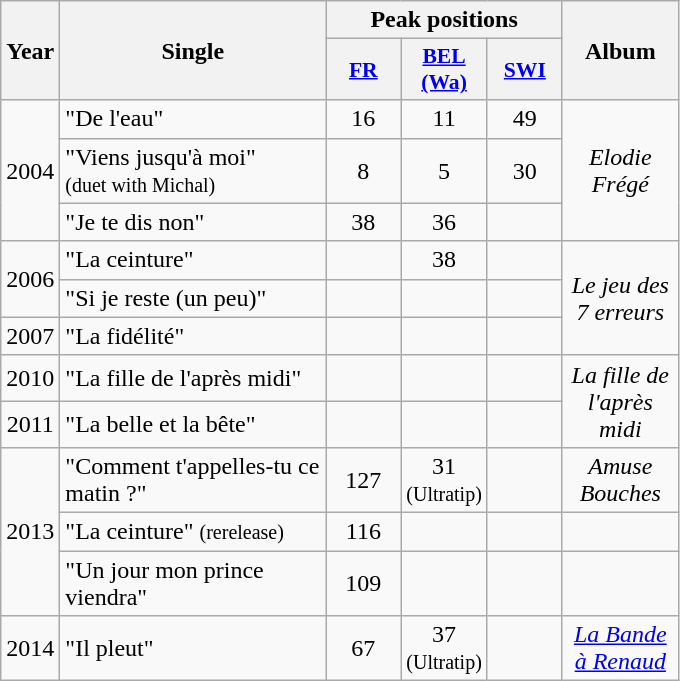<table class="wikitable">
<tr>
<th rowspan="2" style="text-align:center; width:10px;">Year</th>
<th rowspan="2" style="text-align:center; width:170px;">Single</th>
<th colspan="3" style="text-align:center; width:20px;">Peak positions</th>
<th rowspan="2" style="text-align:center; width:70px;">Album</th>
</tr>
<tr>
<th scope="col" style="width:3em;font-size:90%;"><a href='#'>FR</a><br></th>
<th scope="col" style="width:3em;font-size:90%;"><a href='#'>BEL <br>(Wa)</a><br></th>
<th scope="col" style="width:3em;font-size:90%;"><a href='#'>SWI</a><br></th>
</tr>
<tr>
<td style="text-align:center;" rowspan=3>2004</td>
<td>"De l'eau"</td>
<td style="text-align:center;">16</td>
<td style="text-align:center;">11</td>
<td style="text-align:center;">49</td>
<td style="text-align:center;" rowspan=3><em>Elodie Frégé</em></td>
</tr>
<tr>
<td>"Viens jusqu'à moi" <br><small>(duet with Michal)</small></td>
<td style="text-align:center;">8</td>
<td style="text-align:center;">5</td>
<td style="text-align:center;">30</td>
</tr>
<tr>
<td>"Je te dis non"</td>
<td style="text-align:center;">38</td>
<td style="text-align:center;">36</td>
<td style="text-align:center;"></td>
</tr>
<tr>
<td style="text-align:center;" rowspan=2>2006</td>
<td>"La ceinture"</td>
<td style="text-align:center;"></td>
<td style="text-align:center;">38</td>
<td style="text-align:center;"></td>
<td style="text-align:center;" rowspan=3><em>Le jeu des 7 erreurs</em></td>
</tr>
<tr>
<td>"Si je reste (un peu)"</td>
<td style="text-align:center;"></td>
<td style="text-align:center;"></td>
<td style="text-align:center;"></td>
</tr>
<tr>
<td style="text-align:center;">2007</td>
<td>"La fidélité"</td>
<td style="text-align:center;"></td>
<td style="text-align:center;"></td>
<td style="text-align:center;"></td>
</tr>
<tr>
<td style="text-align:center;">2010</td>
<td>"La fille de l'après midi"</td>
<td style="text-align:center;"></td>
<td style="text-align:center;"></td>
<td style="text-align:center;"></td>
<td style="text-align:center;" rowspan=2><em>La fille de l'après midi</em></td>
</tr>
<tr>
<td style="text-align:center;">2011</td>
<td>"La belle et la bête"</td>
<td style="text-align:center;"></td>
<td style="text-align:center;"></td>
<td style="text-align:center;"></td>
</tr>
<tr>
<td style="text-align:center;" rowspan=3>2013</td>
<td>"Comment t'appelles-tu ce matin ?"</td>
<td style="text-align:center;">127</td>
<td style="text-align:center;">31<br><small>(Ultratip)</small></td>
<td style="text-align:center;"></td>
<td style="text-align:center;"><em>Amuse Bouches</em></td>
</tr>
<tr>
<td>"La ceinture" <small>(rerelease)</small></td>
<td style="text-align:center;">116</td>
<td style="text-align:center;"></td>
<td style="text-align:center;"></td>
<td style="text-align:center;"></td>
</tr>
<tr>
<td>"Un jour mon prince viendra"</td>
<td style="text-align:center;">109</td>
<td style="text-align:center;"></td>
<td style="text-align:center;"></td>
<td style="text-align:center;"></td>
</tr>
<tr>
<td style="text-align:center;">2014</td>
<td>"Il pleut"</td>
<td style="text-align:center;">67</td>
<td style="text-align:center;">37<br><small>(Ultratip)</small></td>
<td style="text-align:center;"></td>
<td style="text-align:center;"><em><a href='#'>La Bande à Renaud</a></em></td>
</tr>
</table>
